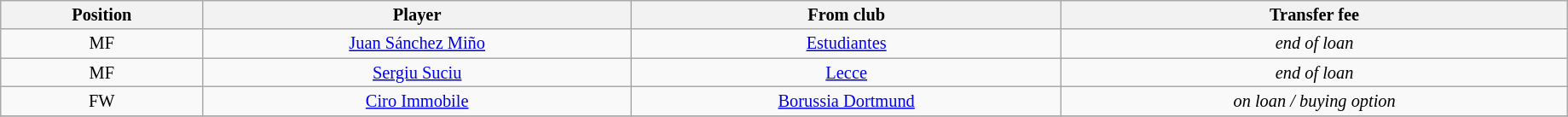<table class="wikitable sortable" style="width:97%; text-align:center; font-size:85%; text-align:centre;">
<tr>
<th>Position</th>
<th>Player</th>
<th>From club</th>
<th>Transfer fee</th>
</tr>
<tr>
<td>MF</td>
<td><a href='#'>Juan Sánchez Miño</a></td>
<td><a href='#'>Estudiantes</a></td>
<td><em>end of loan</em></td>
</tr>
<tr>
<td>MF</td>
<td><a href='#'>Sergiu Suciu</a></td>
<td><a href='#'>Lecce</a></td>
<td><em>end of loan</em></td>
</tr>
<tr>
<td>FW</td>
<td><a href='#'>Ciro Immobile</a></td>
<td><a href='#'>Borussia Dortmund</a></td>
<td><em>on loan / buying option</em></td>
</tr>
<tr>
</tr>
</table>
